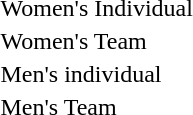<table>
<tr>
<td>Women's Individual</td>
<td></td>
<td></td>
<td><br></td>
</tr>
<tr>
<td>Women's Team</td>
<td></td>
<td></td>
<td><br></td>
</tr>
<tr>
<td>Men's individual</td>
<td></td>
<td></td>
<td><br></td>
</tr>
<tr>
<td>Men's Team</td>
<td></td>
<td></td>
<td><br></td>
</tr>
<tr>
</tr>
</table>
